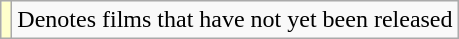<table class="wikitable">
<tr>
<td style="background:#FFFFCC;"></td>
<td>Denotes films that have not yet been released</td>
</tr>
</table>
